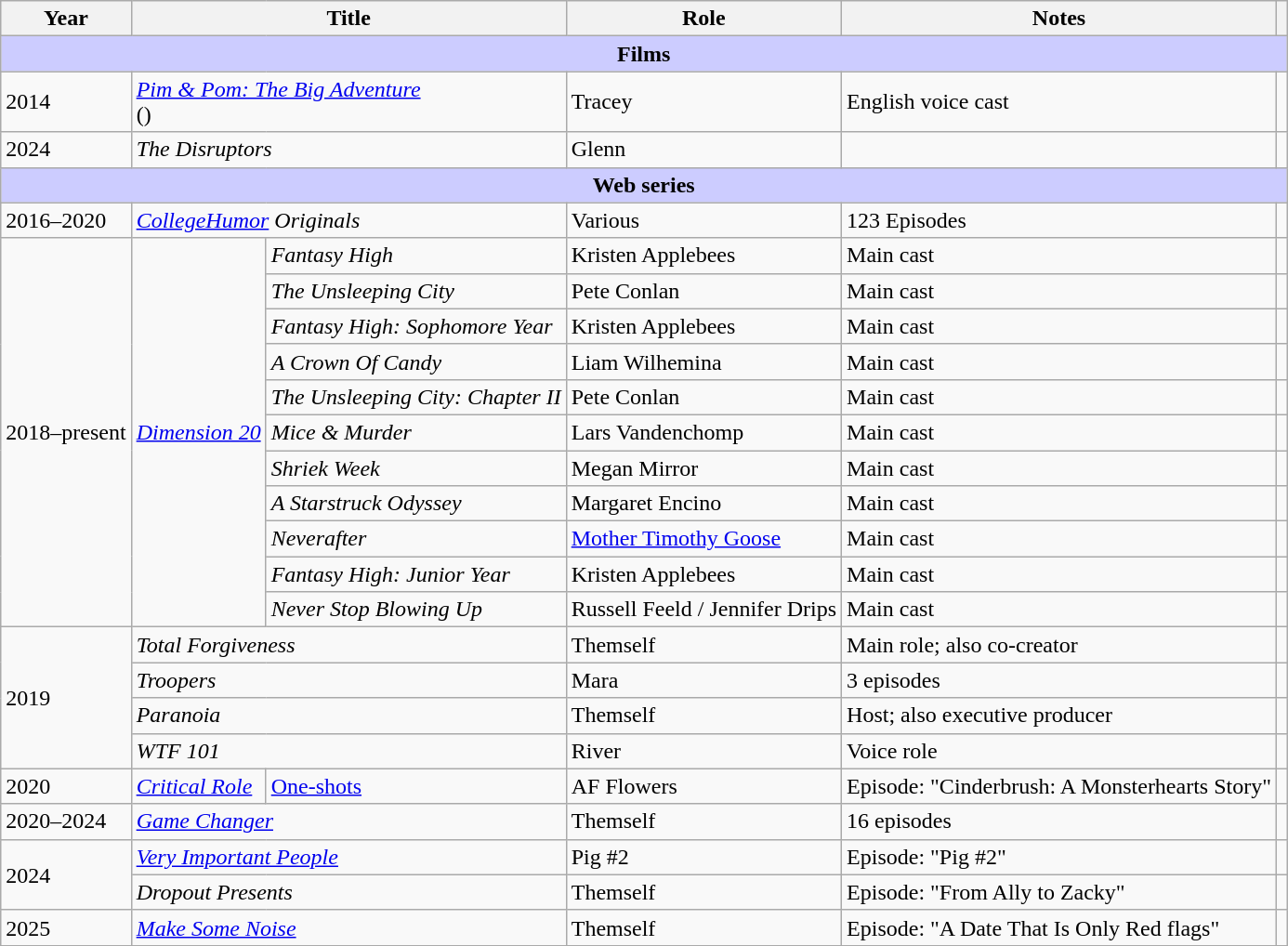<table class="wikitable sortable">
<tr>
<th>Year</th>
<th colspan="2">Title</th>
<th>Role</th>
<th class="unsortable">Notes</th>
<th class="unsortable"></th>
</tr>
<tr>
<th colspan="6" style="background-color:#ccccff;">Films</th>
</tr>
<tr>
<td>2014</td>
<td colspan="2"><em><a href='#'>Pim & Pom: The Big Adventure</a></em><br>()</td>
<td>Tracey</td>
<td>English voice cast</td>
<td></td>
</tr>
<tr>
<td>2024</td>
<td colspan="2"><em>The Disruptors</em></td>
<td>Glenn</td>
<td></td>
<td></td>
</tr>
<tr>
<th colspan="6" style="background-color:#ccccff;">Web series</th>
</tr>
<tr>
<td>2016–2020</td>
<td colspan="2"><em><a href='#'>CollegeHumor</a> Originals</em></td>
<td>Various</td>
<td>123 Episodes</td>
<td></td>
</tr>
<tr>
<td rowspan="11">2018–present</td>
<td rowspan="11"><em><a href='#'>Dimension 20</a></em></td>
<td><em>Fantasy High</em></td>
<td>Kristen Applebees</td>
<td>Main cast</td>
<td></td>
</tr>
<tr>
<td><em>The Unsleeping City</em></td>
<td>Pete Conlan</td>
<td>Main cast</td>
<td></td>
</tr>
<tr>
<td><em>Fantasy High: Sophomore Year</em></td>
<td>Kristen Applebees</td>
<td>Main cast</td>
<td></td>
</tr>
<tr>
<td><em>A Crown Of Candy</em></td>
<td>Liam Wilhemina</td>
<td>Main cast</td>
<td></td>
</tr>
<tr>
<td><em>The Unsleeping City: Chapter II</em></td>
<td>Pete Conlan</td>
<td>Main cast</td>
<td></td>
</tr>
<tr>
<td><em>Mice & Murder</em></td>
<td>Lars Vandenchomp</td>
<td>Main cast</td>
<td></td>
</tr>
<tr>
<td><em>Shriek Week</em></td>
<td>Megan Mirror</td>
<td>Main cast</td>
<td></td>
</tr>
<tr>
<td><em>A Starstruck Odyssey</em></td>
<td>Margaret Encino</td>
<td>Main cast</td>
<td></td>
</tr>
<tr>
<td><em>Neverafter</em></td>
<td><a href='#'>Mother Timothy Goose</a></td>
<td>Main cast</td>
<td></td>
</tr>
<tr>
<td><em>Fantasy High: Junior Year</em></td>
<td>Kristen Applebees</td>
<td>Main cast</td>
<td></td>
</tr>
<tr>
<td><em>Never Stop Blowing Up</em></td>
<td>Russell Feeld / Jennifer Drips</td>
<td>Main cast</td>
<td></td>
</tr>
<tr>
<td rowspan="4">2019</td>
<td colspan="2"><em>Total Forgiveness</em></td>
<td>Themself</td>
<td>Main role; also co-creator</td>
<td></td>
</tr>
<tr>
<td colspan="2"><em>Troopers</em></td>
<td>Mara</td>
<td>3 episodes</td>
<td></td>
</tr>
<tr>
<td colspan="2"><em>Paranoia</em></td>
<td>Themself</td>
<td>Host; also executive producer</td>
<td></td>
</tr>
<tr>
<td colspan="2"><em>WTF 101</em></td>
<td>River</td>
<td>Voice role</td>
<td></td>
</tr>
<tr>
<td>2020</td>
<td><em><a href='#'>Critical Role</a></em></td>
<td><a href='#'>One-shots</a></td>
<td>AF Flowers</td>
<td>Episode: "Cinderbrush: A Monsterhearts Story"</td>
<td></td>
</tr>
<tr>
<td>2020–2024</td>
<td colspan="2"><em><a href='#'>Game Changer</a></em></td>
<td>Themself</td>
<td>16 episodes</td>
<td></td>
</tr>
<tr>
<td rowspan="2">2024</td>
<td colspan="2"><em><a href='#'>Very Important People</a></em></td>
<td>Pig #2</td>
<td>Episode: "Pig #2"</td>
<td></td>
</tr>
<tr>
<td colspan="2"><em>Dropout Presents</em></td>
<td>Themself</td>
<td>Episode: "From Ally to Zacky"</td>
<td></td>
</tr>
<tr>
<td>2025</td>
<td colspan="2"><em><a href='#'>Make Some Noise</a></em></td>
<td>Themself</td>
<td>Episode: "A Date That Is Only Red flags"</td>
<td></td>
</tr>
<tr>
</tr>
</table>
